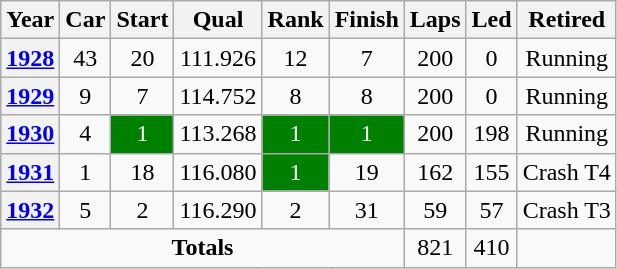<table class="wikitable" style="text-align:center">
<tr>
<th>Year</th>
<th>Car</th>
<th>Start</th>
<th>Qual</th>
<th>Rank</th>
<th>Finish</th>
<th>Laps</th>
<th>Led</th>
<th>Retired</th>
</tr>
<tr>
<th><a href='#'>1928</a></th>
<td>43</td>
<td>20</td>
<td>111.926</td>
<td>12</td>
<td>7</td>
<td>200</td>
<td>0</td>
<td>Running</td>
</tr>
<tr>
<th><a href='#'>1929</a></th>
<td>9</td>
<td>7</td>
<td>114.752</td>
<td>8</td>
<td>8</td>
<td>200</td>
<td>0</td>
<td>Running</td>
</tr>
<tr>
<th><a href='#'>1930</a></th>
<td>4</td>
<td style="background:green;color:white">1</td>
<td>113.268</td>
<td style="background:green;color:white">1</td>
<td style="background:green;color:white">1</td>
<td>200</td>
<td>198</td>
<td>Running</td>
</tr>
<tr>
<th><a href='#'>1931</a></th>
<td>1</td>
<td>18</td>
<td>116.080</td>
<td style="background:green;color:white">1</td>
<td>19</td>
<td>162</td>
<td>155</td>
<td>Crash T4</td>
</tr>
<tr>
<th><a href='#'>1932</a></th>
<td>5</td>
<td>2</td>
<td>116.290</td>
<td>2</td>
<td>31</td>
<td>59</td>
<td>57</td>
<td>Crash T3</td>
</tr>
<tr>
<td colspan=6><strong>Totals</strong></td>
<td>821</td>
<td>410</td>
<td></td>
</tr>
</table>
